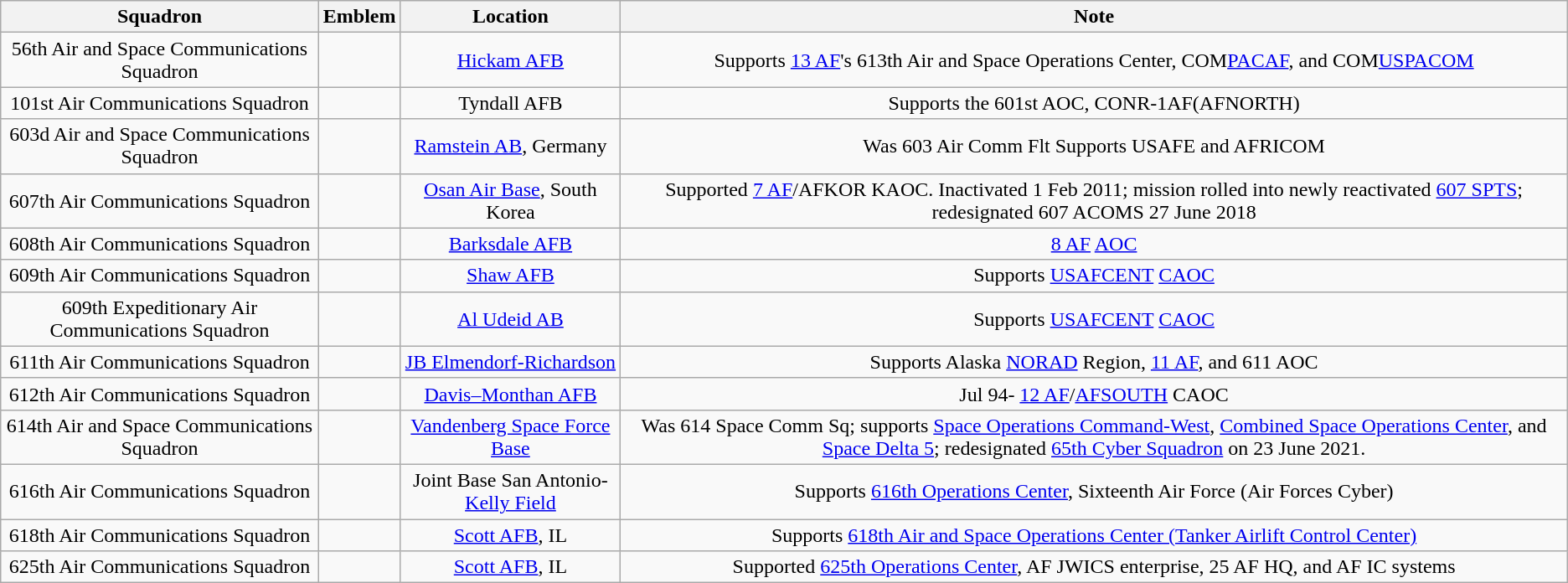<table class="wikitable" style="text-align:center">
<tr>
<th>Squadron</th>
<th>Emblem</th>
<th>Location</th>
<th>Note</th>
</tr>
<tr>
<td>56th Air and Space Communications Squadron</td>
<td></td>
<td><a href='#'>Hickam AFB</a></td>
<td>Supports <a href='#'>13 AF</a>'s 613th Air and Space Operations Center, COM<a href='#'>PACAF</a>, and COM<a href='#'>USPACOM</a> </td>
</tr>
<tr>
<td>101st Air Communications Squadron</td>
<td></td>
<td>Tyndall AFB</td>
<td>Supports the 601st AOC, CONR-1AF(AFNORTH)</td>
</tr>
<tr>
<td>603d Air and Space Communications Squadron</td>
<td></td>
<td><a href='#'>Ramstein AB</a>, Germany</td>
<td>Was 603 Air Comm Flt Supports USAFE and AFRICOM</td>
</tr>
<tr>
<td>607th Air Communications Squadron</td>
<td></td>
<td><a href='#'>Osan Air Base</a>, South Korea</td>
<td>Supported <a href='#'>7 AF</a>/AFKOR KAOC. Inactivated 1 Feb 2011; mission rolled into newly reactivated <a href='#'>607 SPTS</a>; redesignated 607 ACOMS 27 June 2018</td>
</tr>
<tr>
<td>608th Air Communications Squadron</td>
<td></td>
<td><a href='#'>Barksdale AFB</a></td>
<td><a href='#'>8 AF</a> <a href='#'>AOC</a></td>
</tr>
<tr>
<td>609th Air Communications Squadron</td>
<td></td>
<td><a href='#'>Shaw AFB</a></td>
<td>Supports <a href='#'>USAFCENT</a> <a href='#'>CAOC</a></td>
</tr>
<tr>
<td>609th Expeditionary Air Communications Squadron</td>
<td></td>
<td><a href='#'>Al Udeid AB</a></td>
<td>Supports <a href='#'>USAFCENT</a> <a href='#'>CAOC</a></td>
</tr>
<tr>
<td>611th Air Communications Squadron</td>
<td></td>
<td><a href='#'>JB Elmendorf-Richardson</a></td>
<td>Supports Alaska <a href='#'>NORAD</a> Region, <a href='#'>11 AF</a>, and 611 AOC</td>
</tr>
<tr>
<td>612th Air Communications Squadron</td>
<td></td>
<td><a href='#'>Davis–Monthan AFB</a></td>
<td>Jul 94- <a href='#'>12 AF</a>/<a href='#'>AFSOUTH</a> CAOC</td>
</tr>
<tr>
<td>614th Air and Space Communications Squadron</td>
<td></td>
<td><a href='#'>Vandenberg Space Force Base</a></td>
<td>Was 614 Space Comm Sq; supports <a href='#'>Space Operations Command-West</a>, <a href='#'>Combined Space Operations Center</a>, and <a href='#'>Space Delta 5</a>; redesignated <a href='#'>65th Cyber Squadron</a> on 23 June 2021.</td>
</tr>
<tr>
<td>616th Air Communications Squadron</td>
<td></td>
<td>Joint Base San Antonio-<a href='#'>Kelly Field</a></td>
<td>Supports <a href='#'>616th Operations Center</a>, Sixteenth Air Force (Air Forces Cyber)</td>
</tr>
<tr>
<td>618th Air Communications Squadron</td>
<td></td>
<td><a href='#'>Scott AFB</a>, IL</td>
<td>Supports <a href='#'>618th Air and Space Operations Center (Tanker Airlift Control Center)</a></td>
</tr>
<tr>
<td>625th Air Communications Squadron</td>
<td></td>
<td><a href='#'>Scott AFB</a>, IL</td>
<td>Supported <a href='#'>625th Operations Center</a>, AF JWICS enterprise, 25 AF HQ, and AF IC systems</td>
</tr>
</table>
